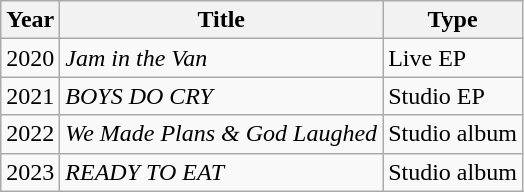<table class="wikitable">
<tr>
<th>Year</th>
<th>Title</th>
<th>Type</th>
</tr>
<tr>
<td>2020</td>
<td><em>Jam in the Van</em></td>
<td>Live EP</td>
</tr>
<tr>
<td>2021</td>
<td><em>BOYS DO CRY</em></td>
<td>Studio EP</td>
</tr>
<tr>
<td>2022</td>
<td><em>We Made Plans & God Laughed</em></td>
<td>Studio album</td>
</tr>
<tr>
<td>2023</td>
<td><em>READY TO EAT</em></td>
<td>Studio album</td>
</tr>
</table>
